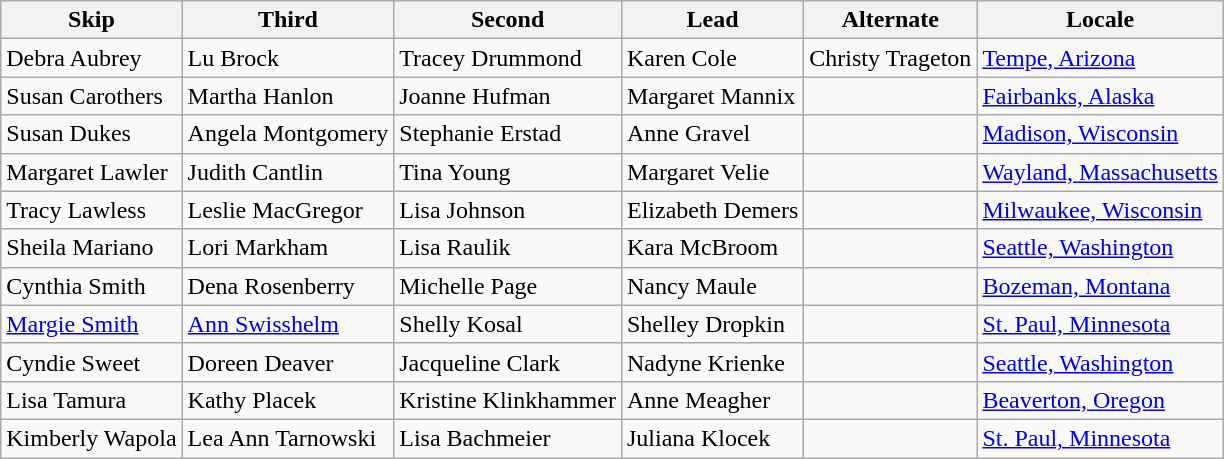<table class="wikitable">
<tr>
<th>Skip</th>
<th>Third</th>
<th>Second</th>
<th>Lead</th>
<th>Alternate</th>
<th>Locale</th>
</tr>
<tr>
<td>Debra Aubrey</td>
<td>Lu Brock</td>
<td>Tracey Drummond</td>
<td>Karen Cole</td>
<td>Christy Trageton</td>
<td> <a href='#'>Tempe, Arizona</a></td>
</tr>
<tr>
<td>Susan Carothers</td>
<td>Martha Hanlon</td>
<td>Joanne Hufman</td>
<td>Margaret Mannix</td>
<td></td>
<td> <a href='#'>Fairbanks, Alaska</a></td>
</tr>
<tr>
<td>Susan Dukes</td>
<td>Angela Montgomery</td>
<td>Stephanie Erstad</td>
<td>Anne Gravel</td>
<td></td>
<td> <a href='#'>Madison, Wisconsin</a></td>
</tr>
<tr>
<td>Margaret Lawler</td>
<td>Judith Cantlin</td>
<td>Tina Young</td>
<td>Margaret Velie</td>
<td></td>
<td> <a href='#'>Wayland, Massachusetts</a></td>
</tr>
<tr>
<td>Tracy Lawless</td>
<td>Leslie MacGregor</td>
<td>Lisa Johnson</td>
<td>Elizabeth Demers</td>
<td></td>
<td> <a href='#'>Milwaukee, Wisconsin</a></td>
</tr>
<tr>
<td>Sheila Mariano</td>
<td>Lori Markham</td>
<td>Lisa Raulik</td>
<td>Kara McBroom</td>
<td></td>
<td> <a href='#'>Seattle, Washington</a></td>
</tr>
<tr>
<td>Cynthia Smith</td>
<td>Dena Rosenberry</td>
<td>Michelle Page</td>
<td>Nancy Maule</td>
<td></td>
<td> <a href='#'>Bozeman, Montana</a></td>
</tr>
<tr>
<td><a href='#'>Margie Smith</a></td>
<td><a href='#'>Ann Swisshelm</a></td>
<td>Shelly Kosal</td>
<td>Shelley Dropkin</td>
<td></td>
<td> <a href='#'>St. Paul, Minnesota</a></td>
</tr>
<tr>
<td>Cyndie Sweet</td>
<td>Doreen Deaver</td>
<td>Jacqueline Clark</td>
<td>Nadyne Krienke</td>
<td></td>
<td> <a href='#'>Seattle, Washington</a></td>
</tr>
<tr>
<td>Lisa Tamura</td>
<td>Kathy Placek</td>
<td>Kristine Klinkhammer</td>
<td>Anne Meagher</td>
<td></td>
<td> <a href='#'>Beaverton, Oregon</a></td>
</tr>
<tr>
<td>Kimberly Wapola</td>
<td>Lea Ann Tarnowski</td>
<td>Lisa Bachmeier</td>
<td>Juliana Klocek</td>
<td></td>
<td> <a href='#'>St. Paul, Minnesota</a></td>
</tr>
</table>
